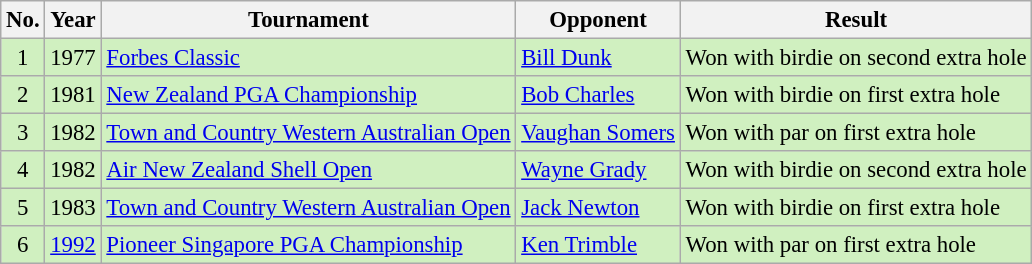<table class="wikitable" style="font-size:95%;">
<tr>
<th>No.</th>
<th>Year</th>
<th>Tournament</th>
<th>Opponent</th>
<th>Result</th>
</tr>
<tr style="background:#D0F0C0;">
<td align=center>1</td>
<td>1977</td>
<td><a href='#'>Forbes Classic</a></td>
<td> <a href='#'>Bill Dunk</a></td>
<td>Won with birdie on second extra hole</td>
</tr>
<tr style="background:#D0F0C0;">
<td align=center>2</td>
<td>1981</td>
<td><a href='#'>New Zealand PGA Championship</a></td>
<td> <a href='#'>Bob Charles</a></td>
<td>Won with birdie on first extra hole</td>
</tr>
<tr style="background:#D0F0C0;">
<td align=center>3</td>
<td>1982</td>
<td><a href='#'>Town and Country Western Australian Open</a></td>
<td> <a href='#'>Vaughan Somers</a></td>
<td>Won with par on first extra hole</td>
</tr>
<tr style="background:#D0F0C0;">
<td align=center>4</td>
<td>1982</td>
<td><a href='#'>Air New Zealand Shell Open</a></td>
<td> <a href='#'>Wayne Grady</a></td>
<td>Won with birdie on second extra hole</td>
</tr>
<tr style="background:#D0F0C0;">
<td align=center>5</td>
<td>1983</td>
<td><a href='#'>Town and Country Western Australian Open</a></td>
<td> <a href='#'>Jack Newton</a></td>
<td>Won with birdie on first extra hole</td>
</tr>
<tr style="background:#D0F0C0;">
<td align=center>6</td>
<td><a href='#'>1992</a></td>
<td><a href='#'>Pioneer Singapore PGA Championship</a></td>
<td> <a href='#'>Ken Trimble</a></td>
<td>Won with par on first extra hole</td>
</tr>
</table>
